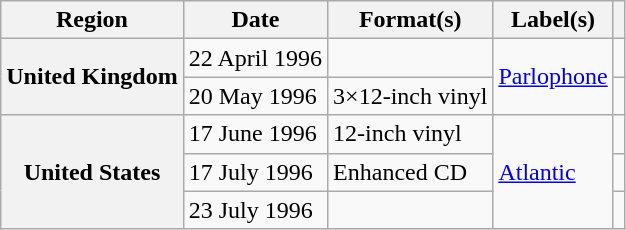<table class="wikitable plainrowheaders">
<tr>
<th scope="col">Region</th>
<th scope="col">Date</th>
<th scope="col">Format(s)</th>
<th scope="col">Label(s)</th>
<th scope="col"></th>
</tr>
<tr>
<th scope="row" rowspan="2">United Kingdom</th>
<td>22 April 1996</td>
<td></td>
<td rowspan="2"><a href='#'>Parlophone</a></td>
<td></td>
</tr>
<tr>
<td>20 May 1996</td>
<td>3×12-inch vinyl</td>
<td></td>
</tr>
<tr>
<th scope="row" rowspan="3">United States</th>
<td>17 June 1996</td>
<td>12-inch vinyl</td>
<td rowspan="3"><a href='#'>Atlantic</a></td>
<td></td>
</tr>
<tr>
<td>17 July 1996</td>
<td>Enhanced CD</td>
<td></td>
</tr>
<tr>
<td>23 July 1996</td>
<td></td>
<td></td>
</tr>
</table>
